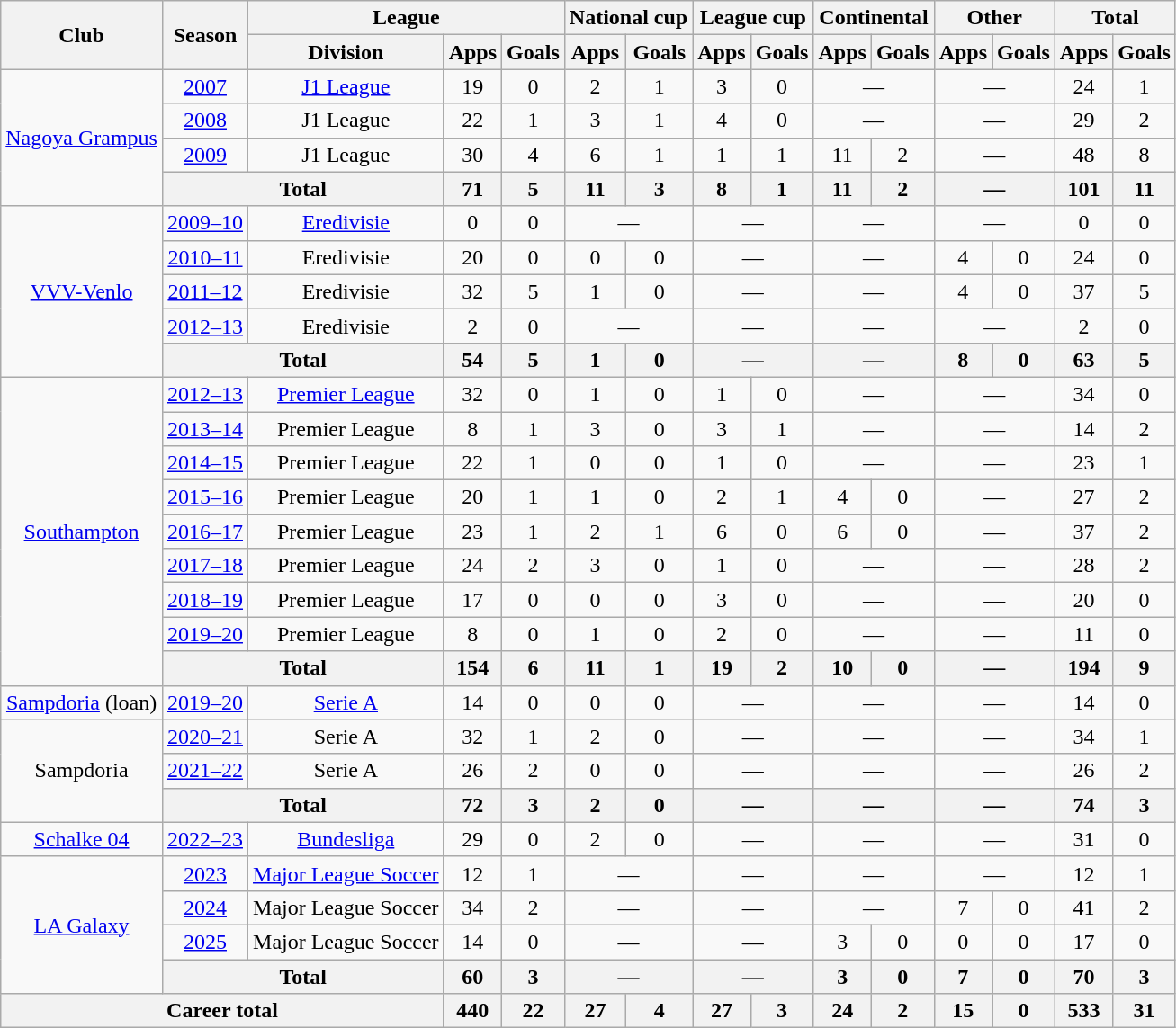<table class="wikitable" style="text-align:center">
<tr>
<th rowspan="2">Club</th>
<th rowspan="2">Season</th>
<th colspan="3">League</th>
<th colspan="2">National cup</th>
<th colspan="2">League cup</th>
<th colspan="2">Continental</th>
<th colspan="2">Other</th>
<th colspan="2">Total</th>
</tr>
<tr>
<th>Division</th>
<th>Apps</th>
<th>Goals</th>
<th>Apps</th>
<th>Goals</th>
<th>Apps</th>
<th>Goals</th>
<th>Apps</th>
<th>Goals</th>
<th>Apps</th>
<th>Goals</th>
<th>Apps</th>
<th>Goals</th>
</tr>
<tr>
<td rowspan="4"><a href='#'>Nagoya Grampus</a></td>
<td><a href='#'>2007</a></td>
<td><a href='#'>J1 League</a></td>
<td>19</td>
<td>0</td>
<td>2</td>
<td>1</td>
<td>3</td>
<td>0</td>
<td colspan="2">—</td>
<td colspan="2">—</td>
<td>24</td>
<td>1</td>
</tr>
<tr>
<td><a href='#'>2008</a></td>
<td>J1 League</td>
<td>22</td>
<td>1</td>
<td>3</td>
<td>1</td>
<td>4</td>
<td>0</td>
<td colspan="2">—</td>
<td colspan="2">—</td>
<td>29</td>
<td>2</td>
</tr>
<tr>
<td><a href='#'>2009</a></td>
<td>J1 League</td>
<td>30</td>
<td>4</td>
<td>6</td>
<td>1</td>
<td>1</td>
<td>1</td>
<td>11</td>
<td>2</td>
<td colspan="2">—</td>
<td>48</td>
<td>8</td>
</tr>
<tr>
<th colspan="2">Total</th>
<th>71</th>
<th>5</th>
<th>11</th>
<th>3</th>
<th>8</th>
<th>1</th>
<th>11</th>
<th>2</th>
<th colspan="2">—</th>
<th>101</th>
<th>11</th>
</tr>
<tr>
<td rowspan="5"><a href='#'>VVV-Venlo</a></td>
<td><a href='#'>2009–10</a></td>
<td><a href='#'>Eredivisie</a></td>
<td>0</td>
<td>0</td>
<td colspan="2">—</td>
<td colspan="2">—</td>
<td colspan="2">—</td>
<td colspan="2">—</td>
<td>0</td>
<td>0</td>
</tr>
<tr>
<td><a href='#'>2010–11</a></td>
<td>Eredivisie</td>
<td>20</td>
<td>0</td>
<td>0</td>
<td>0</td>
<td colspan="2">—</td>
<td colspan="2">—</td>
<td>4</td>
<td>0</td>
<td>24</td>
<td>0</td>
</tr>
<tr>
<td><a href='#'>2011–12</a></td>
<td>Eredivisie</td>
<td>32</td>
<td>5</td>
<td>1</td>
<td>0</td>
<td colspan="2">—</td>
<td colspan="2">—</td>
<td>4</td>
<td>0</td>
<td>37</td>
<td>5</td>
</tr>
<tr>
<td><a href='#'>2012–13</a></td>
<td>Eredivisie</td>
<td>2</td>
<td>0</td>
<td colspan="2">—</td>
<td colspan="2">—</td>
<td colspan="2">—</td>
<td colspan="2">—</td>
<td>2</td>
<td>0</td>
</tr>
<tr>
<th colspan="2">Total</th>
<th>54</th>
<th>5</th>
<th>1</th>
<th>0</th>
<th colspan="2">—</th>
<th colspan="2">—</th>
<th>8</th>
<th>0</th>
<th>63</th>
<th>5</th>
</tr>
<tr>
<td rowspan="9"><a href='#'>Southampton</a></td>
<td><a href='#'>2012–13</a></td>
<td><a href='#'>Premier League</a></td>
<td>32</td>
<td>0</td>
<td>1</td>
<td>0</td>
<td>1</td>
<td>0</td>
<td colspan="2">—</td>
<td colspan="2">—</td>
<td>34</td>
<td>0</td>
</tr>
<tr>
<td><a href='#'>2013–14</a></td>
<td>Premier League</td>
<td>8</td>
<td>1</td>
<td>3</td>
<td>0</td>
<td>3</td>
<td>1</td>
<td colspan="2">—</td>
<td colspan="2">—</td>
<td>14</td>
<td>2</td>
</tr>
<tr>
<td><a href='#'>2014–15</a></td>
<td>Premier League</td>
<td>22</td>
<td>1</td>
<td>0</td>
<td>0</td>
<td>1</td>
<td>0</td>
<td colspan="2">—</td>
<td colspan="2">—</td>
<td>23</td>
<td>1</td>
</tr>
<tr>
<td><a href='#'>2015–16</a></td>
<td>Premier League</td>
<td>20</td>
<td>1</td>
<td>1</td>
<td>0</td>
<td>2</td>
<td>1</td>
<td>4</td>
<td>0</td>
<td colspan="2">—</td>
<td>27</td>
<td>2</td>
</tr>
<tr>
<td><a href='#'>2016–17</a></td>
<td>Premier League</td>
<td>23</td>
<td>1</td>
<td>2</td>
<td>1</td>
<td>6</td>
<td>0</td>
<td>6</td>
<td>0</td>
<td colspan="2">—</td>
<td>37</td>
<td>2</td>
</tr>
<tr>
<td><a href='#'>2017–18</a></td>
<td>Premier League</td>
<td>24</td>
<td>2</td>
<td>3</td>
<td>0</td>
<td>1</td>
<td>0</td>
<td colspan="2">—</td>
<td colspan="2">—</td>
<td>28</td>
<td>2</td>
</tr>
<tr>
<td><a href='#'>2018–19</a></td>
<td>Premier League</td>
<td>17</td>
<td>0</td>
<td>0</td>
<td>0</td>
<td>3</td>
<td>0</td>
<td colspan="2">—</td>
<td colspan="2">—</td>
<td>20</td>
<td>0</td>
</tr>
<tr>
<td><a href='#'>2019–20</a></td>
<td>Premier League</td>
<td>8</td>
<td>0</td>
<td>1</td>
<td>0</td>
<td>2</td>
<td>0</td>
<td colspan="2">—</td>
<td colspan="2">—</td>
<td>11</td>
<td>0</td>
</tr>
<tr>
<th colspan="2">Total</th>
<th>154</th>
<th>6</th>
<th>11</th>
<th>1</th>
<th>19</th>
<th>2</th>
<th>10</th>
<th>0</th>
<th colspan="2">—</th>
<th>194</th>
<th>9</th>
</tr>
<tr>
<td><a href='#'>Sampdoria</a> (loan)</td>
<td><a href='#'>2019–20</a></td>
<td><a href='#'>Serie A</a></td>
<td>14</td>
<td>0</td>
<td>0</td>
<td>0</td>
<td colspan="2">—</td>
<td colspan="2">—</td>
<td colspan="2">—</td>
<td>14</td>
<td>0</td>
</tr>
<tr>
<td rowspan="3">Sampdoria</td>
<td><a href='#'>2020–21</a></td>
<td>Serie A</td>
<td>32</td>
<td>1</td>
<td>2</td>
<td>0</td>
<td colspan="2">—</td>
<td colspan="2">—</td>
<td colspan="2">—</td>
<td>34</td>
<td>1</td>
</tr>
<tr>
<td><a href='#'>2021–22</a></td>
<td>Serie A</td>
<td>26</td>
<td>2</td>
<td>0</td>
<td>0</td>
<td colspan="2">—</td>
<td colspan="2">—</td>
<td colspan="2">—</td>
<td>26</td>
<td>2</td>
</tr>
<tr>
<th colspan="2">Total</th>
<th>72</th>
<th>3</th>
<th>2</th>
<th>0</th>
<th colspan="2">—</th>
<th colspan="2">—</th>
<th colspan="2">—</th>
<th>74</th>
<th>3</th>
</tr>
<tr>
<td><a href='#'>Schalke 04</a></td>
<td><a href='#'>2022–23</a></td>
<td><a href='#'>Bundesliga</a></td>
<td>29</td>
<td>0</td>
<td>2</td>
<td>0</td>
<td colspan="2">—</td>
<td colspan="2">—</td>
<td colspan="2">—</td>
<td>31</td>
<td>0</td>
</tr>
<tr>
<td rowspan="4"><a href='#'>LA Galaxy</a></td>
<td><a href='#'>2023</a></td>
<td><a href='#'>Major League Soccer</a></td>
<td>12</td>
<td>1</td>
<td colspan="2">—</td>
<td colspan="2">—</td>
<td colspan="2">—</td>
<td colspan="2">—</td>
<td>12</td>
<td>1</td>
</tr>
<tr>
<td><a href='#'>2024</a></td>
<td>Major League Soccer</td>
<td>34</td>
<td>2</td>
<td colspan="2">—</td>
<td colspan="2">—</td>
<td colspan="2">—</td>
<td>7</td>
<td>0</td>
<td>41</td>
<td>2</td>
</tr>
<tr>
<td><a href='#'>2025</a></td>
<td>Major League Soccer</td>
<td>14</td>
<td>0</td>
<td colspan="2">—</td>
<td colspan="2">—</td>
<td>3</td>
<td>0</td>
<td>0</td>
<td>0</td>
<td>17</td>
<td>0</td>
</tr>
<tr>
<th colspan="2">Total</th>
<th>60</th>
<th>3</th>
<th colspan="2">—</th>
<th colspan="2">—</th>
<th>3</th>
<th>0</th>
<th>7</th>
<th>0</th>
<th>70</th>
<th>3</th>
</tr>
<tr>
<th colspan="3">Career total</th>
<th>440</th>
<th>22</th>
<th>27</th>
<th>4</th>
<th>27</th>
<th>3</th>
<th>24</th>
<th>2</th>
<th>15</th>
<th>0</th>
<th>533</th>
<th>31</th>
</tr>
</table>
